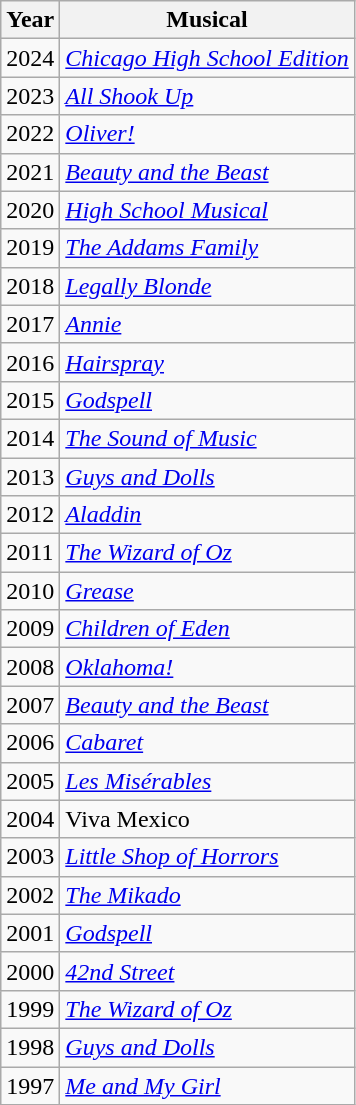<table class="wikitable">
<tr>
<th>Year</th>
<th>Musical</th>
</tr>
<tr>
<td>2024</td>
<td><a href='#'><em>Chicago High School Edition</em></a></td>
</tr>
<tr>
<td>2023</td>
<td><a href='#'><em>All Shook Up</em></a></td>
</tr>
<tr>
<td>2022</td>
<td><em><a href='#'>Oliver!</a></em></td>
</tr>
<tr>
<td>2021</td>
<td><a href='#'><em>Beauty and the Beast</em></a></td>
</tr>
<tr>
<td>2020</td>
<td><a href='#'><em>High School Musical</em></a></td>
</tr>
<tr>
<td>2019</td>
<td><a href='#'><em>The Addams Family</em></a></td>
</tr>
<tr>
<td>2018</td>
<td><em><a href='#'>Legally Blonde</a></em></td>
</tr>
<tr>
<td>2017</td>
<td><em><a href='#'>Annie</a></em></td>
</tr>
<tr>
<td>2016</td>
<td><em><a href='#'>Hairspray</a></em></td>
</tr>
<tr>
<td>2015</td>
<td><em><a href='#'>Godspell</a></em></td>
</tr>
<tr>
<td>2014</td>
<td><em><a href='#'>The Sound of Music</a></em></td>
</tr>
<tr>
<td>2013</td>
<td><em><a href='#'>Guys and Dolls</a></em></td>
</tr>
<tr>
<td>2012</td>
<td><em><a href='#'>Aladdin</a></em></td>
</tr>
<tr>
<td>2011</td>
<td><em><a href='#'>The Wizard of Oz</a></em></td>
</tr>
<tr>
<td>2010</td>
<td><em><a href='#'>Grease</a></em></td>
</tr>
<tr>
<td>2009</td>
<td><em><a href='#'>Children of Eden</a></em></td>
</tr>
<tr>
<td>2008</td>
<td><em><a href='#'>Oklahoma!</a></em></td>
</tr>
<tr>
<td>2007</td>
<td><em><a href='#'>Beauty and the Beast</a></em></td>
</tr>
<tr>
<td>2006</td>
<td><em><a href='#'>Cabaret</a></em></td>
</tr>
<tr>
<td>2005</td>
<td><em><a href='#'>Les Misérables</a></em></td>
</tr>
<tr>
<td>2004</td>
<td>Viva Mexico</td>
</tr>
<tr>
<td>2003</td>
<td><em><a href='#'>Little Shop of Horrors</a></em></td>
</tr>
<tr>
<td>2002</td>
<td><em><a href='#'>The Mikado</a></em></td>
</tr>
<tr>
<td>2001</td>
<td><em><a href='#'>Godspell</a></em></td>
</tr>
<tr>
<td>2000</td>
<td><em><a href='#'>42nd Street</a></em></td>
</tr>
<tr>
<td>1999</td>
<td><em><a href='#'>The Wizard of Oz</a></em></td>
</tr>
<tr>
<td>1998</td>
<td><em><a href='#'>Guys and Dolls</a></em></td>
</tr>
<tr>
<td>1997</td>
<td><em><a href='#'>Me and My Girl</a></em></td>
</tr>
</table>
